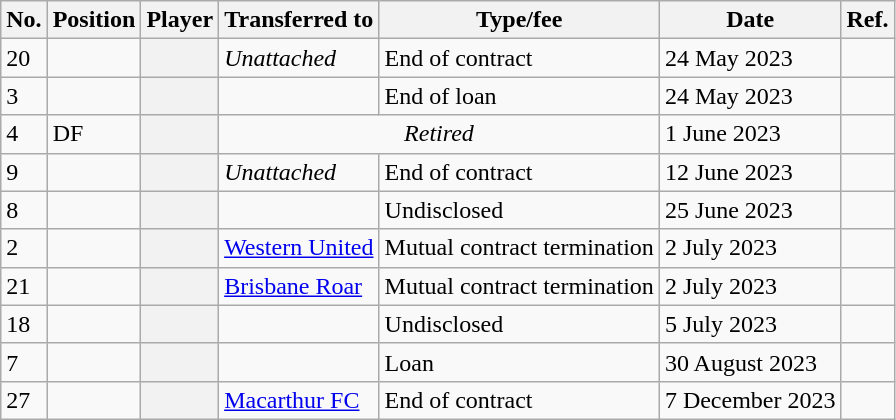<table class="wikitable plainrowheaders sortable" style="text-align:center; text-align:left">
<tr>
<th scope="col">No.</th>
<th scope="col">Position</th>
<th scope="col">Player</th>
<th scope="col">Transferred to</th>
<th scope="col">Type/fee</th>
<th scope="col">Date</th>
<th scope="col" class="unsortable">Ref.</th>
</tr>
<tr>
<td>20</td>
<td></td>
<th scope="row"></th>
<td><em>Unattached</em></td>
<td>End of contract</td>
<td>24 May 2023</td>
<td></td>
</tr>
<tr>
<td>3</td>
<td></td>
<th scope="row"></th>
<td></td>
<td>End of loan</td>
<td>24 May 2023</td>
<td></td>
</tr>
<tr>
<td>4</td>
<td>DF</td>
<th scope="row"></th>
<td colspan="2" align="center"><em>Retired</em></td>
<td>1 June 2023</td>
<td></td>
</tr>
<tr>
<td>9</td>
<td></td>
<th scope="row"></th>
<td><em>Unattached</em></td>
<td>End of contract</td>
<td>12 June 2023</td>
<td></td>
</tr>
<tr>
<td>8</td>
<td></td>
<th scope="row"></th>
<td></td>
<td>Undisclosed</td>
<td>25 June 2023</td>
<td></td>
</tr>
<tr>
<td>2</td>
<td></td>
<th scope="row"></th>
<td><a href='#'>Western United</a></td>
<td>Mutual contract termination</td>
<td>2 July 2023</td>
<td></td>
</tr>
<tr>
<td>21</td>
<td></td>
<th scope="row"></th>
<td><a href='#'>Brisbane Roar</a></td>
<td>Mutual contract termination</td>
<td>2 July 2023</td>
<td></td>
</tr>
<tr>
<td>18</td>
<td></td>
<th scope="row"></th>
<td></td>
<td>Undisclosed</td>
<td>5 July 2023</td>
<td></td>
</tr>
<tr>
<td>7</td>
<td></td>
<th scope="row"></th>
<td></td>
<td>Loan</td>
<td>30 August 2023</td>
<td></td>
</tr>
<tr>
<td>27</td>
<td></td>
<th scope="row"></th>
<td><a href='#'>Macarthur FC</a></td>
<td>End of contract</td>
<td>7 December 2023</td>
<td></td>
</tr>
</table>
